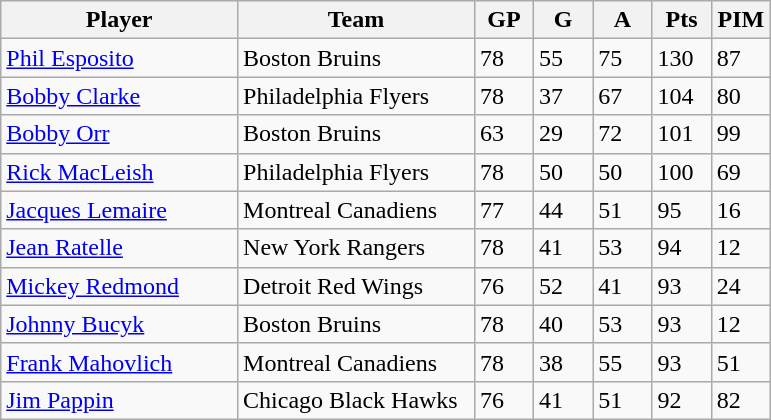<table class="wikitable">
<tr>
<th bgcolor="#DDDDFF" width="30%">Player</th>
<th bgcolor="#DDDDFF" width="30%">Team</th>
<th bgcolor="#DDDDFF" width="7.5%">GP</th>
<th bgcolor="#DDDDFF" width="7.5%">G</th>
<th bgcolor="#DDDDFF" width="7.5%">A</th>
<th bgcolor="#DDDDFF" width="7.5%">Pts</th>
<th bgcolor="#DDDDFF" width="7.5%">PIM</th>
</tr>
<tr>
<td><a href='#'>Phil Esposito</a></td>
<td>Boston Bruins</td>
<td>78</td>
<td>55</td>
<td>75</td>
<td>130</td>
<td>87</td>
</tr>
<tr>
<td><a href='#'>Bobby Clarke</a></td>
<td>Philadelphia Flyers</td>
<td>78</td>
<td>37</td>
<td>67</td>
<td>104</td>
<td>80</td>
</tr>
<tr>
<td><a href='#'>Bobby Orr</a></td>
<td>Boston Bruins</td>
<td>63</td>
<td>29</td>
<td>72</td>
<td>101</td>
<td>99</td>
</tr>
<tr>
<td><a href='#'>Rick MacLeish</a></td>
<td>Philadelphia Flyers</td>
<td>78</td>
<td>50</td>
<td>50</td>
<td>100</td>
<td>69</td>
</tr>
<tr>
<td><a href='#'>Jacques Lemaire</a></td>
<td>Montreal Canadiens</td>
<td>77</td>
<td>44</td>
<td>51</td>
<td>95</td>
<td>16</td>
</tr>
<tr>
<td><a href='#'>Jean Ratelle</a></td>
<td>New York Rangers</td>
<td>78</td>
<td>41</td>
<td>53</td>
<td>94</td>
<td>12</td>
</tr>
<tr>
<td><a href='#'>Mickey Redmond</a></td>
<td>Detroit Red Wings</td>
<td>76</td>
<td>52</td>
<td>41</td>
<td>93</td>
<td>24</td>
</tr>
<tr>
<td><a href='#'>Johnny Bucyk</a></td>
<td>Boston Bruins</td>
<td>78</td>
<td>40</td>
<td>53</td>
<td>93</td>
<td>12</td>
</tr>
<tr>
<td><a href='#'>Frank Mahovlich</a></td>
<td>Montreal Canadiens</td>
<td>78</td>
<td>38</td>
<td>55</td>
<td>93</td>
<td>51</td>
</tr>
<tr>
<td><a href='#'>Jim Pappin</a></td>
<td>Chicago Black Hawks</td>
<td>76</td>
<td>41</td>
<td>51</td>
<td>92</td>
<td>82</td>
</tr>
</table>
